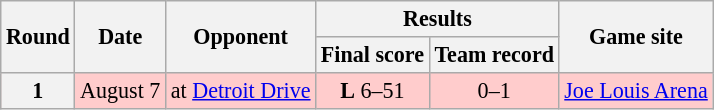<table class="wikitable" style="font-size: 92%;" "align=center">
<tr>
<th rowspan="2">Round</th>
<th rowspan="2">Date</th>
<th rowspan="2">Opponent</th>
<th colspan="2">Results</th>
<th rowspan="2">Game site</th>
</tr>
<tr>
<th>Final score</th>
<th>Team record</th>
</tr>
<tr style="background:#fcc">
<th>1</th>
<td style="text-align:center;">August 7</td>
<td style="text-align:center;">at <a href='#'>Detroit Drive</a></td>
<td style="text-align:center;"><strong>L</strong> 6–51</td>
<td style="text-align:center;">0–1</td>
<td style="text-align:center;"><a href='#'>Joe Louis Arena</a></td>
</tr>
</table>
